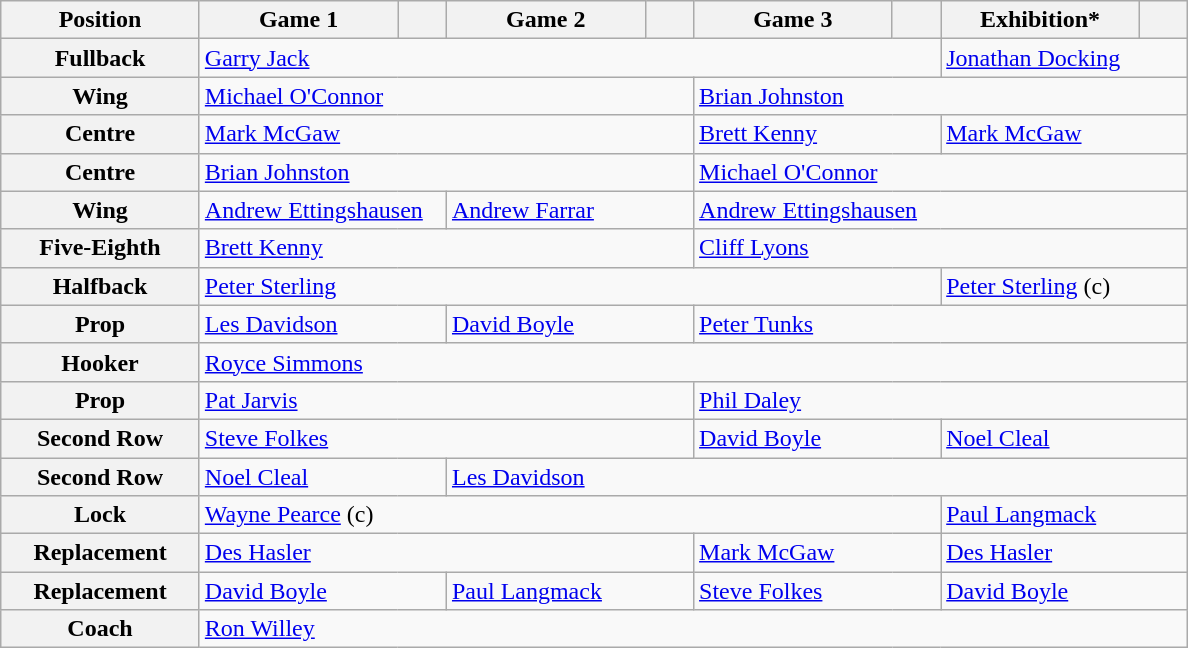<table class="wikitable">
<tr>
<th width="125">Position</th>
<th width="125">Game 1</th>
<th width="25"></th>
<th width="125">Game 2</th>
<th width="25"></th>
<th width="125">Game 3</th>
<th width="25"></th>
<th width="125">Exhibition*</th>
<th width="25"></th>
</tr>
<tr>
<th>Fullback</th>
<td colspan="6"> <a href='#'>Garry Jack</a></td>
<td colspan="2"> <a href='#'>Jonathan Docking</a></td>
</tr>
<tr>
<th>Wing</th>
<td colspan="4"> <a href='#'>Michael O'Connor</a></td>
<td colspan="4"> <a href='#'>Brian Johnston</a></td>
</tr>
<tr>
<th>Centre</th>
<td colspan="4"> <a href='#'>Mark McGaw</a></td>
<td colspan="2"> <a href='#'>Brett Kenny</a></td>
<td colspan="2"> <a href='#'>Mark McGaw</a></td>
</tr>
<tr>
<th>Centre</th>
<td colspan="4"> <a href='#'>Brian Johnston</a></td>
<td colspan="4"> <a href='#'>Michael O'Connor</a></td>
</tr>
<tr>
<th>Wing</th>
<td colspan="2"> <a href='#'>Andrew Ettingshausen</a></td>
<td colspan="2"> <a href='#'>Andrew Farrar</a></td>
<td colspan="4"> <a href='#'>Andrew Ettingshausen</a></td>
</tr>
<tr>
<th>Five-Eighth</th>
<td colspan="4"> <a href='#'>Brett Kenny</a></td>
<td colspan="4"> <a href='#'>Cliff Lyons</a></td>
</tr>
<tr>
<th>Halfback</th>
<td colspan="6"> <a href='#'>Peter Sterling</a></td>
<td colspan="2"> <a href='#'>Peter Sterling</a> (c)</td>
</tr>
<tr>
<th>Prop</th>
<td colspan="2"> <a href='#'>Les Davidson</a></td>
<td colspan="2"> <a href='#'>David Boyle</a></td>
<td colspan="4"> <a href='#'>Peter Tunks</a></td>
</tr>
<tr>
<th>Hooker</th>
<td colspan="8"> <a href='#'>Royce Simmons</a></td>
</tr>
<tr>
<th>Prop</th>
<td colspan="4"> <a href='#'>Pat Jarvis</a></td>
<td colspan="4"> <a href='#'>Phil Daley</a></td>
</tr>
<tr>
<th>Second Row</th>
<td colspan="4"> <a href='#'>Steve Folkes</a></td>
<td colspan="2"> <a href='#'>David Boyle</a></td>
<td colspan="2"> <a href='#'>Noel Cleal</a></td>
</tr>
<tr>
<th>Second Row</th>
<td colspan="2"> <a href='#'>Noel Cleal</a></td>
<td colspan="6"> <a href='#'>Les Davidson</a></td>
</tr>
<tr>
<th>Lock</th>
<td colspan="6"> <a href='#'>Wayne Pearce</a> (c)</td>
<td colspan="2"> <a href='#'>Paul Langmack</a></td>
</tr>
<tr>
<th>Replacement</th>
<td colspan="4"> <a href='#'>Des Hasler</a></td>
<td colspan="2"> <a href='#'>Mark McGaw</a></td>
<td colspan="2"> <a href='#'>Des Hasler</a></td>
</tr>
<tr>
<th>Replacement</th>
<td colspan="2"> <a href='#'>David Boyle</a></td>
<td colspan="2"> <a href='#'>Paul Langmack</a></td>
<td colspan="2"> <a href='#'>Steve Folkes</a></td>
<td colspan="2"> <a href='#'>David Boyle</a></td>
</tr>
<tr>
<th>Coach</th>
<td colspan="8"> <a href='#'>Ron Willey</a></td>
</tr>
</table>
